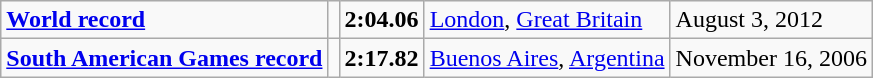<table class="wikitable">
<tr>
<td><strong><a href='#'>World record</a></strong></td>
<td></td>
<td><strong>2:04.06</strong></td>
<td><a href='#'>London</a>, <a href='#'>Great Britain</a></td>
<td>August 3, 2012</td>
</tr>
<tr>
<td><strong><a href='#'>South American Games record</a></strong></td>
<td></td>
<td><strong>2:17.82</strong></td>
<td><a href='#'>Buenos Aires</a>, <a href='#'>Argentina</a></td>
<td>November 16, 2006</td>
</tr>
</table>
